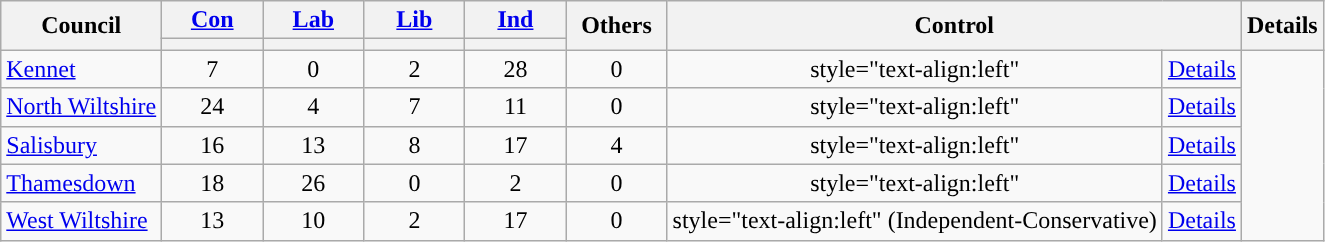<table class="wikitable" style="text-align:center;">
<tr>
<th rowspan=2>Council</th>
<th style="width:60px;"><a href='#'>Con</a></th>
<th style="width:60px;"><a href='#'>Lab</a></th>
<th style="width:60px;"><a href='#'>Lib</a></th>
<th style="width:60px;"><a href='#'>Ind</a></th>
<th style="width:60px;" rowspan=2>Others</th>
<th rowspan=2 colspan=2>Control</th>
<th rowspan=2>Details</th>
</tr>
<tr>
<th style="background:"></th>
<th style="background:"></th>
<th style="background:"></th>
<th style="background:"></th>
</tr>
<tr>
<td style="text-align:left"><a href='#'>Kennet</a></td>
<td>7</td>
<td>0</td>
<td>2</td>
<td>28</td>
<td>0</td>
<td>style="text-align:left" </td>
<td style="text-align:left"><a href='#'>Details</a></td>
</tr>
<tr>
<td style="text-align:left"><a href='#'>North Wiltshire</a></td>
<td>24</td>
<td>4</td>
<td>7</td>
<td>11</td>
<td>0</td>
<td>style="text-align:left" </td>
<td style="text-align:left"><a href='#'>Details</a></td>
</tr>
<tr>
<td style="text-align:left"><a href='#'>Salisbury</a></td>
<td>16</td>
<td>13</td>
<td>8</td>
<td>17</td>
<td>4</td>
<td>style="text-align:left" </td>
<td style="text-align:left"><a href='#'>Details</a></td>
</tr>
<tr>
<td style="text-align:left"><a href='#'>Thamesdown</a></td>
<td>18</td>
<td>26</td>
<td>0</td>
<td>2</td>
<td>0</td>
<td>style="text-align:left" </td>
<td style="text-align:left"><a href='#'>Details</a></td>
</tr>
<tr>
<td style="text-align:left"><a href='#'>West Wiltshire</a></td>
<td>13</td>
<td>10</td>
<td>2</td>
<td>17</td>
<td>0</td>
<td>style="text-align:left"  (Independent-Conservative)</td>
<td style="text-align:left"><a href='#'>Details</a></td>
</tr>
</table>
